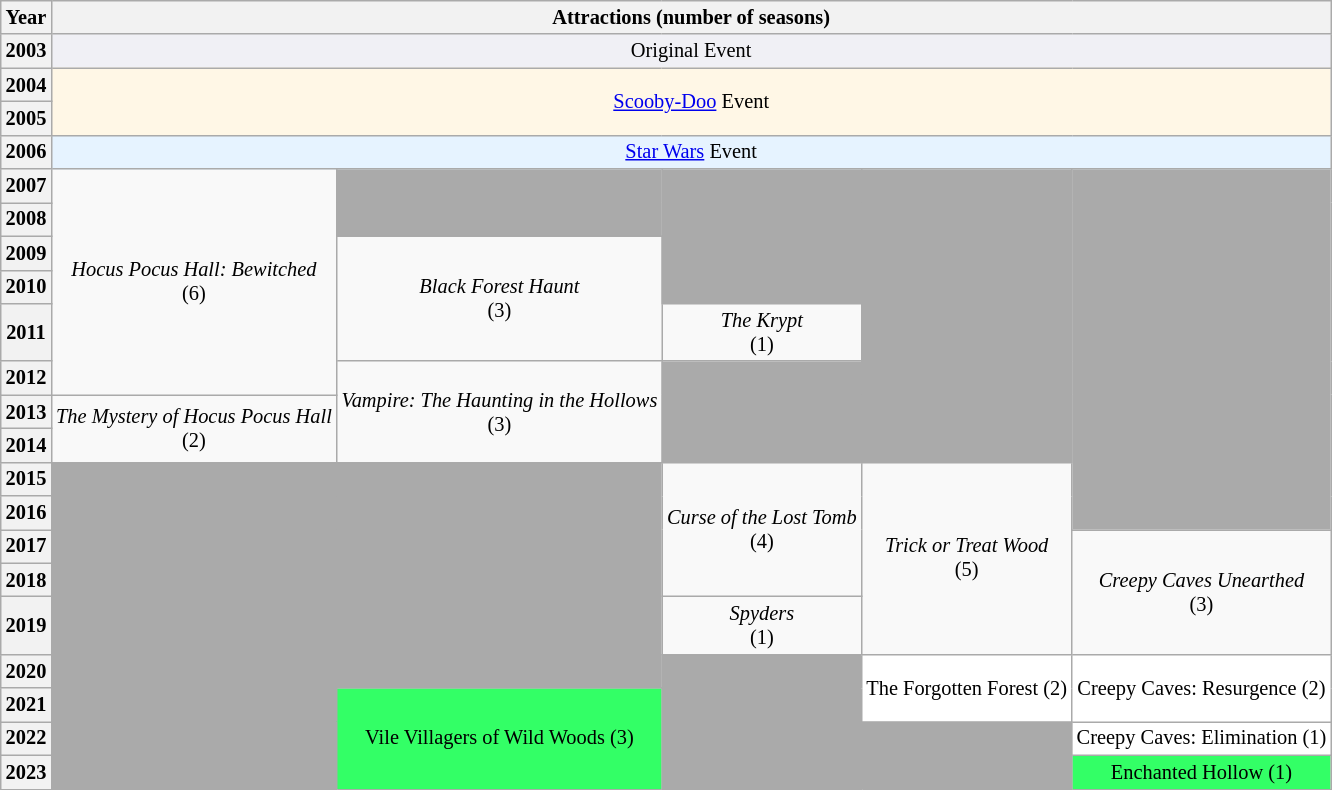<table class="wikitable" style="text-align:center;font-size:85%;">
<tr>
<th>Year</th>
<th colspan="5">Attractions (number of seasons)</th>
</tr>
<tr>
<th>2003</th>
<td colspan="5" style="background:#f0f0f5;">Original Event</td>
</tr>
<tr>
<th>2004</th>
<td colspan="5" rowspan="2" style="background:#fff7e6;"><a href='#'>Scooby-Doo</a> Event</td>
</tr>
<tr>
<th>2005</th>
</tr>
<tr>
<th>2006</th>
<td colspan="5" style="background:#e6f3ff;"><a href='#'>Star Wars</a> Event</td>
</tr>
<tr>
<th>2007</th>
<td rowspan="6"><em>Hocus Pocus Hall: Bewitched</em><br>(6)</td>
<td rowspan="2" style="background:#aaa;"></td>
<td rowspan="4" style="background:#aaa;"></td>
<td rowspan="8" style="background:#aaa;"></td>
<td rowspan="10" style="background:#aaa;"></td>
</tr>
<tr>
<th>2008</th>
</tr>
<tr>
<th>2009</th>
<td rowspan="3"><em>Black Forest Haunt</em><br>(3)</td>
</tr>
<tr>
<th>2010</th>
</tr>
<tr>
<th>2011</th>
<td rowspan="1"><em>The Krypt</em><br>(1)</td>
</tr>
<tr>
<th>2012</th>
<td rowspan="3"><em>Vampire: The Haunting in the Hollows</em><br>(3)</td>
<td rowspan="3" style="background:#aaa;"></td>
</tr>
<tr>
<th>2013</th>
<td rowspan="2"><em>The Mystery of Hocus Pocus Hall</em><br>(2)</td>
</tr>
<tr>
<th>2014</th>
</tr>
<tr>
<th>2015</th>
<td rowspan="9" style="background:#aaa;"></td>
<td rowspan="6" style="background:#aaa;"></td>
<td rowspan="4"><em>Curse of the Lost Tomb</em><br>(4)</td>
<td rowspan="5"><em>Trick or Treat Wood</em><br>(5)</td>
</tr>
<tr>
<th>2016</th>
</tr>
<tr>
<th>2017</th>
<td rowspan="3"><em>Creepy Caves Unearthed</em><br>(3)</td>
</tr>
<tr>
<th>2018</th>
</tr>
<tr>
<th>2019</th>
<td rowspan="1"><em>Spyders</em><br>(1)</td>
</tr>
<tr>
<th>2020</th>
<td rowspan="4" style="background:#aaa;"></td>
<td rowspan="2" style="background:#fff;">The Forgotten Forest (2)</td>
<td rowspan="2" style="background:#fff;">Creepy Caves: Resurgence (2)</td>
</tr>
<tr>
<th>2021</th>
<td rowspan="3" style="background:#3f6;">Vile Villagers of Wild Woods (3)</td>
</tr>
<tr>
<th>2022</th>
<td rowspan="2" style="background:#aaa;"></td>
<td rowspan="1" style="background:#fff;">Creepy Caves: Elimination (1)</td>
</tr>
<tr>
<th>2023</th>
<td rowspan="1" style="background:#3f6;">Enchanted Hollow (1)</td>
</tr>
</table>
